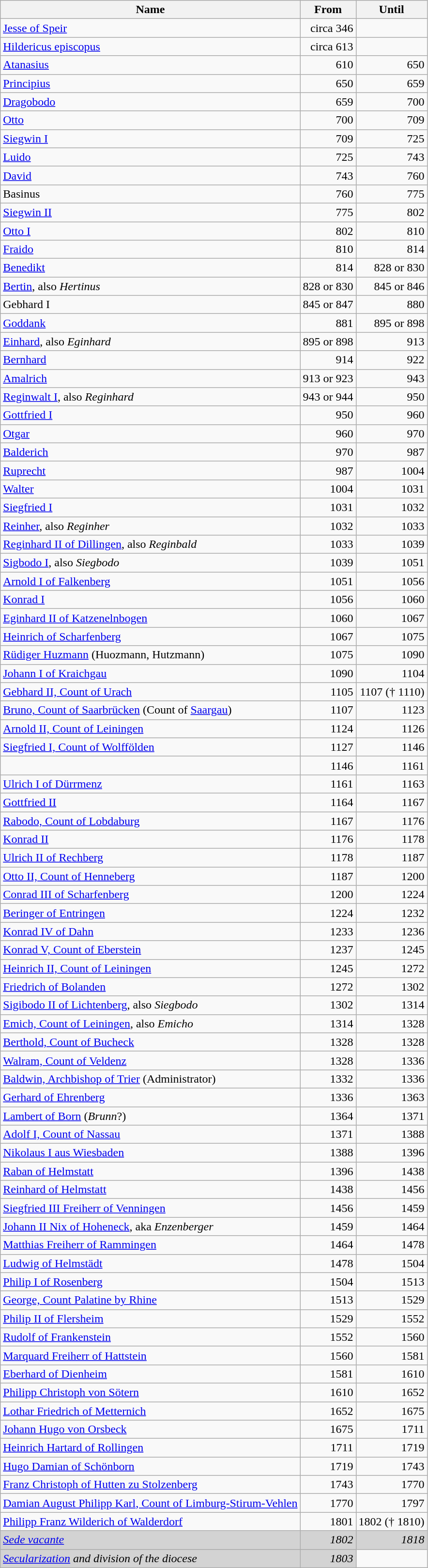<table class="wikitable">
<tr>
<th>Name</th>
<th>From</th>
<th>Until</th>
</tr>
<tr>
<td><a href='#'>Jesse of Speir</a></td>
<td align="right">circa 346</td>
<td align="right"> </td>
</tr>
<tr>
<td><a href='#'>Hildericus episcopus</a></td>
<td align="right">circa 613</td>
<td align="right"> </td>
</tr>
<tr>
<td><a href='#'>Atanasius</a></td>
<td align="right">610</td>
<td align="right">650</td>
</tr>
<tr>
<td><a href='#'>Principius</a></td>
<td align="right">650</td>
<td align="right">659</td>
</tr>
<tr>
<td><a href='#'>Dragobodo</a></td>
<td align="right">659</td>
<td align="right">700</td>
</tr>
<tr>
<td><a href='#'>Otto</a></td>
<td align="right">700</td>
<td align="right">709</td>
</tr>
<tr>
<td><a href='#'>Siegwin I</a></td>
<td align="right">709</td>
<td align="right">725</td>
</tr>
<tr>
<td><a href='#'>Luido</a></td>
<td align="right">725</td>
<td align="right">743</td>
</tr>
<tr>
<td><a href='#'>David</a></td>
<td align="right">743</td>
<td align="right">760</td>
</tr>
<tr>
<td>Basinus</td>
<td align="right">760</td>
<td align="right">775</td>
</tr>
<tr>
<td><a href='#'>Siegwin II</a></td>
<td align="right">775</td>
<td align="right">802</td>
</tr>
<tr>
<td><a href='#'>Otto I</a></td>
<td align="right">802</td>
<td align="right">810</td>
</tr>
<tr>
<td><a href='#'>Fraido</a></td>
<td align="right">810</td>
<td align="right">814</td>
</tr>
<tr>
<td><a href='#'>Benedikt</a></td>
<td align="right">814</td>
<td align="right">828 or 830</td>
</tr>
<tr>
<td><a href='#'>Bertin</a>, also <em>Hertinus</em></td>
<td align="right">828 or 830</td>
<td align="right">845 or 846</td>
</tr>
<tr>
<td>Gebhard I</td>
<td align="right">845 or 847</td>
<td align="right">880</td>
</tr>
<tr>
<td><a href='#'>Goddank</a></td>
<td align="right">881</td>
<td align="right">895 or 898</td>
</tr>
<tr>
<td><a href='#'>Einhard</a>, also <em>Eginhard</em></td>
<td align="right">895 or 898</td>
<td align="right">913</td>
</tr>
<tr>
<td><a href='#'>Bernhard</a></td>
<td align="right">914</td>
<td align="right">922</td>
</tr>
<tr>
<td><a href='#'>Amalrich</a></td>
<td align="right">913 or 923</td>
<td align="right">943</td>
</tr>
<tr>
<td><a href='#'>Reginwalt I</a>, also <em>Reginhard</em></td>
<td align="right">943 or 944</td>
<td align="right">950</td>
</tr>
<tr>
<td><a href='#'>Gottfried I</a></td>
<td align="right">950</td>
<td align="right">960</td>
</tr>
<tr>
<td><a href='#'>Otgar</a></td>
<td align="right">960</td>
<td align="right">970</td>
</tr>
<tr>
<td><a href='#'>Balderich</a></td>
<td align="right">970</td>
<td align="right">987</td>
</tr>
<tr>
<td><a href='#'>Ruprecht</a></td>
<td align="right">987</td>
<td align="right">1004</td>
</tr>
<tr>
<td><a href='#'>Walter</a></td>
<td align="right">1004</td>
<td align="right">1031</td>
</tr>
<tr>
<td><a href='#'>Siegfried I</a></td>
<td align="right">1031</td>
<td align="right">1032</td>
</tr>
<tr>
<td><a href='#'>Reinher</a>, also <em>Reginher</em></td>
<td align="right">1032</td>
<td align="right">1033</td>
</tr>
<tr>
<td><a href='#'>Reginhard II of Dillingen</a>, also <em>Reginbald</em></td>
<td align="right">1033</td>
<td align="right">1039</td>
</tr>
<tr>
<td><a href='#'>Sigbodo I</a>, also <em>Siegbodo</em></td>
<td align="right">1039</td>
<td align="right">1051</td>
</tr>
<tr>
<td><a href='#'>Arnold I of Falkenberg</a></td>
<td align="right">1051</td>
<td align="right">1056</td>
</tr>
<tr>
<td><a href='#'>Konrad I</a></td>
<td align="right">1056</td>
<td align="right">1060</td>
</tr>
<tr>
<td><a href='#'>Eginhard II of Katzenelnbogen</a></td>
<td align="right">1060</td>
<td align="right">1067</td>
</tr>
<tr>
<td><a href='#'>Heinrich of Scharfenberg</a></td>
<td align="right">1067</td>
<td align="right">1075</td>
</tr>
<tr>
<td><a href='#'>Rüdiger Huzmann</a> (Huozmann, Hutzmann)</td>
<td align="right">1075</td>
<td align="right">1090</td>
</tr>
<tr>
<td><a href='#'>Johann I of Kraichgau</a></td>
<td align="right">1090</td>
<td align="right">1104</td>
</tr>
<tr>
<td><a href='#'>Gebhard II, Count of Urach</a></td>
<td align="right">1105</td>
<td align="right">1107 († 1110)</td>
</tr>
<tr>
<td><a href='#'>Bruno, Count of Saarbrücken</a> (Count of <a href='#'>Saargau</a>)</td>
<td align="right">1107</td>
<td align="right">1123</td>
</tr>
<tr>
<td><a href='#'>Arnold II, Count of Leiningen</a></td>
<td align="right">1124</td>
<td align="right">1126</td>
</tr>
<tr>
<td><a href='#'>Siegfried I, Count of Wolffölden</a></td>
<td align="right">1127</td>
<td align="right">1146</td>
</tr>
<tr>
<td></td>
<td align="right">1146</td>
<td align="right">1161</td>
</tr>
<tr>
<td><a href='#'>Ulrich I of Dürrmenz</a></td>
<td align="right">1161</td>
<td align="right">1163</td>
</tr>
<tr>
<td><a href='#'>Gottfried II</a></td>
<td align="right">1164</td>
<td align="right">1167</td>
</tr>
<tr>
<td><a href='#'>Rabodo, Count of Lobdaburg</a></td>
<td align="right">1167</td>
<td align="right">1176</td>
</tr>
<tr>
<td><a href='#'>Konrad II</a></td>
<td align="right">1176</td>
<td align="right">1178</td>
</tr>
<tr>
<td><a href='#'>Ulrich II of Rechberg</a></td>
<td align="right">1178</td>
<td align="right">1187</td>
</tr>
<tr>
<td><a href='#'>Otto II, Count of Henneberg</a></td>
<td align="right">1187</td>
<td align="right">1200</td>
</tr>
<tr>
<td><a href='#'>Conrad III of Scharfenberg</a></td>
<td align="right">1200</td>
<td align="right">1224</td>
</tr>
<tr>
<td><a href='#'>Beringer of Entringen</a></td>
<td align="right">1224</td>
<td align="right">1232</td>
</tr>
<tr>
<td><a href='#'>Konrad IV of Dahn</a></td>
<td align="right">1233</td>
<td align="right">1236</td>
</tr>
<tr>
<td><a href='#'>Konrad V, Count of Eberstein</a></td>
<td align="right">1237</td>
<td align="right">1245</td>
</tr>
<tr>
<td><a href='#'>Heinrich II, Count of Leiningen</a></td>
<td align="right">1245</td>
<td align="right">1272</td>
</tr>
<tr>
<td><a href='#'>Friedrich of Bolanden</a></td>
<td align="right">1272</td>
<td align="right">1302</td>
</tr>
<tr>
<td><a href='#'>Sigibodo II of Lichtenberg</a>, also <em>Siegbodo</em></td>
<td align="right">1302</td>
<td align="right">1314</td>
</tr>
<tr>
<td><a href='#'>Emich, Count of Leiningen</a>, also <em>Emicho</em></td>
<td align="right">1314</td>
<td align="right">1328</td>
</tr>
<tr>
<td><a href='#'>Berthold, Count of Bucheck</a></td>
<td align="right">1328</td>
<td align="right">1328</td>
</tr>
<tr>
<td><a href='#'>Walram, Count of Veldenz</a></td>
<td align="right">1328</td>
<td align="right">1336</td>
</tr>
<tr>
<td><a href='#'>Baldwin, Archbishop of Trier</a> (Administrator)</td>
<td align="right">1332</td>
<td align="right">1336</td>
</tr>
<tr>
<td><a href='#'>Gerhard of Ehrenberg</a></td>
<td align="right">1336</td>
<td align="right">1363</td>
</tr>
<tr>
<td><a href='#'>Lambert of Born</a> (<em>Brunn</em>?)</td>
<td align="right">1364</td>
<td align="right">1371</td>
</tr>
<tr>
<td><a href='#'>Adolf I, Count of Nassau</a></td>
<td align="right">1371</td>
<td align="right">1388</td>
</tr>
<tr>
<td><a href='#'>Nikolaus I aus Wiesbaden</a></td>
<td align="right">1388</td>
<td align="right">1396</td>
</tr>
<tr>
<td><a href='#'>Raban of Helmstatt</a></td>
<td align="right">1396</td>
<td align="right">1438</td>
</tr>
<tr>
<td><a href='#'>Reinhard of Helmstatt</a></td>
<td align="right">1438</td>
<td align="right">1456</td>
</tr>
<tr>
<td><a href='#'>Siegfried III Freiherr of Venningen</a></td>
<td align="right">1456</td>
<td align="right">1459</td>
</tr>
<tr>
<td><a href='#'>Johann II Nix of Hoheneck</a>, aka <em>Enzenberger</em></td>
<td align="right">1459</td>
<td align="right">1464</td>
</tr>
<tr>
<td><a href='#'>Matthias Freiherr of Rammingen</a></td>
<td align="right">1464</td>
<td align="right">1478</td>
</tr>
<tr>
<td><a href='#'>Ludwig of Helmstädt</a></td>
<td align="right">1478</td>
<td align="right">1504</td>
</tr>
<tr>
<td><a href='#'>Philip I of Rosenberg</a></td>
<td align="right">1504</td>
<td align="right">1513</td>
</tr>
<tr>
<td><a href='#'>George, Count Palatine by Rhine</a></td>
<td align="right">1513</td>
<td align="right">1529</td>
</tr>
<tr>
<td><a href='#'>Philip II of Flersheim</a></td>
<td align="right">1529</td>
<td align="right">1552</td>
</tr>
<tr>
<td><a href='#'>Rudolf of Frankenstein</a></td>
<td align="right">1552</td>
<td align="right">1560</td>
</tr>
<tr>
<td><a href='#'>Marquard Freiherr of Hattstein</a></td>
<td align="right">1560</td>
<td align="right">1581</td>
</tr>
<tr>
<td><a href='#'>Eberhard of Dienheim</a></td>
<td align="right">1581</td>
<td align="right">1610</td>
</tr>
<tr>
<td><a href='#'>Philipp Christoph von Sötern</a></td>
<td align="right">1610</td>
<td align="right">1652</td>
</tr>
<tr>
<td><a href='#'>Lothar Friedrich of Metternich</a></td>
<td align="right">1652</td>
<td align="right">1675</td>
</tr>
<tr>
<td><a href='#'>Johann Hugo von Orsbeck</a></td>
<td align="right">1675</td>
<td align="right">1711</td>
</tr>
<tr>
<td><a href='#'>Heinrich Hartard of Rollingen</a></td>
<td align="right">1711</td>
<td align="right">1719</td>
</tr>
<tr>
<td><a href='#'>Hugo Damian of Schönborn</a></td>
<td align="right">1719</td>
<td align="right">1743</td>
</tr>
<tr>
<td><a href='#'>Franz Christoph of Hutten zu Stolzenberg</a></td>
<td align="right">1743</td>
<td align="right">1770</td>
</tr>
<tr>
<td><a href='#'>Damian August Philipp Karl, Count of Limburg-Stirum-Vehlen</a></td>
<td align="right">1770</td>
<td align="right">1797</td>
</tr>
<tr>
<td><a href='#'>Philipp Franz Wilderich of Walderdorf</a></td>
<td align="right">1801</td>
<td align="right">1802 († 1810)</td>
</tr>
<tr bgcolor="lightgrey">
<td><em><a href='#'>Sede vacante</a></em></td>
<td align="right"><em>1802</em></td>
<td align="right"><em>1818</em></td>
</tr>
<tr bgcolor="lightgrey">
<td><em><a href='#'>Secularization</a> and division of the diocese</em></td>
<td align="right"><em>1803</em></td>
</tr>
</table>
